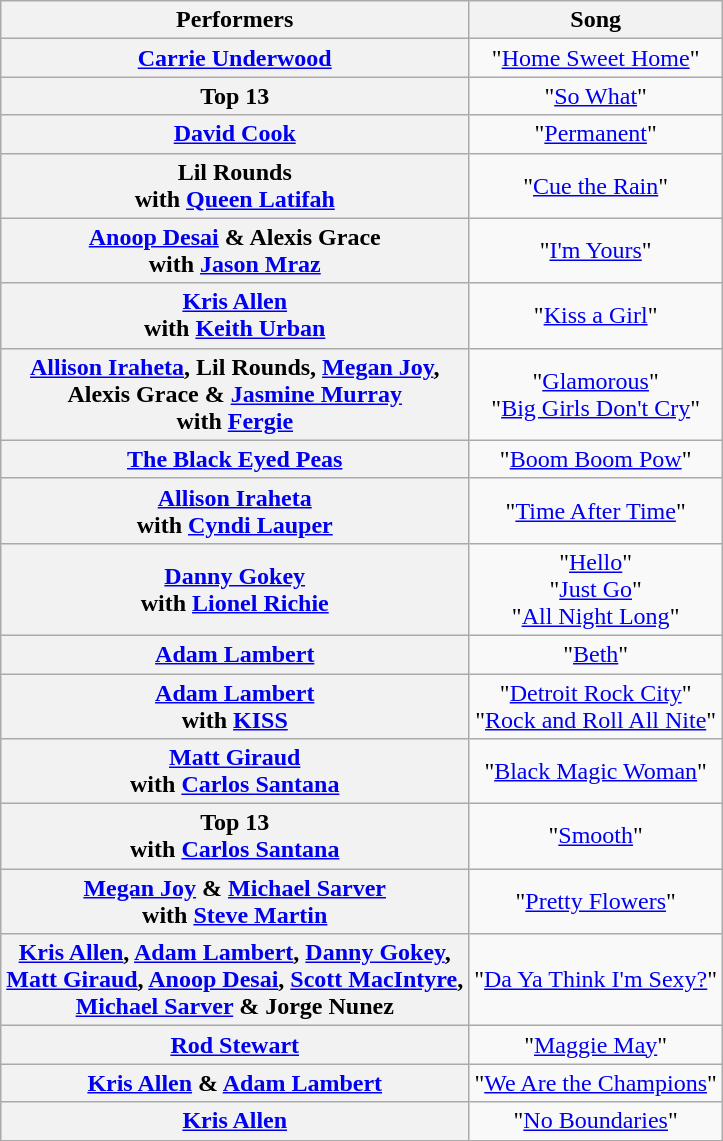<table class="wikitable unsortable" style="text-align:center;">
<tr>
<th scope="col">Performers</th>
<th scope="col">Song</th>
</tr>
<tr>
<th scope="row"><a href='#'>Carrie Underwood</a></th>
<td>"<a href='#'>Home Sweet Home</a>"</td>
</tr>
<tr>
<th scope="row">Top 13</th>
<td>"<a href='#'>So What</a>"</td>
</tr>
<tr>
<th scope="row"><a href='#'>David Cook</a></th>
<td>"<a href='#'>Permanent</a>"</td>
</tr>
<tr>
<th scope="row">Lil Rounds<br>with <a href='#'>Queen Latifah</a></th>
<td>"<a href='#'>Cue the Rain</a>"</td>
</tr>
<tr>
<th scope="row"><a href='#'>Anoop Desai</a> & Alexis Grace<br>with <a href='#'>Jason Mraz</a></th>
<td>"<a href='#'>I'm Yours</a>"</td>
</tr>
<tr>
<th scope="row"><a href='#'>Kris Allen</a><br>with <a href='#'>Keith Urban</a></th>
<td>"<a href='#'>Kiss a Girl</a>"</td>
</tr>
<tr>
<th scope="row"><a href='#'>Allison Iraheta</a>, Lil Rounds, <a href='#'>Megan Joy</a>,<br>Alexis Grace & <a href='#'>Jasmine Murray</a><br>with <a href='#'>Fergie</a></th>
<td>"<a href='#'>Glamorous</a>"<br>"<a href='#'>Big Girls Don't Cry</a>"</td>
</tr>
<tr>
<th scope="row"><a href='#'>The Black Eyed Peas</a></th>
<td>"<a href='#'>Boom Boom Pow</a>"</td>
</tr>
<tr>
<th scope="row"><a href='#'>Allison Iraheta</a><br>with <a href='#'>Cyndi Lauper</a></th>
<td>"<a href='#'>Time After Time</a>"</td>
</tr>
<tr>
<th scope="row"><a href='#'>Danny Gokey</a><br>with <a href='#'>Lionel Richie</a></th>
<td>"<a href='#'>Hello</a>"<br>"<a href='#'>Just Go</a>"<br>"<a href='#'>All Night Long</a>"</td>
</tr>
<tr>
<th scope="row"><a href='#'>Adam Lambert</a></th>
<td>"<a href='#'>Beth</a>"</td>
</tr>
<tr>
<th scope="row"><a href='#'>Adam Lambert</a><br>with <a href='#'>KISS</a></th>
<td>"<a href='#'>Detroit Rock City</a>"<br>"<a href='#'>Rock and Roll All Nite</a>"</td>
</tr>
<tr>
<th scope="row"><a href='#'>Matt Giraud</a><br>with <a href='#'>Carlos Santana</a></th>
<td>"<a href='#'>Black Magic Woman</a>"</td>
</tr>
<tr>
<th scope="row">Top 13<br>with <a href='#'>Carlos Santana</a></th>
<td>"<a href='#'>Smooth</a>"</td>
</tr>
<tr>
<th scope="row"><a href='#'>Megan Joy</a> & <a href='#'>Michael Sarver</a><br>with <a href='#'>Steve Martin</a></th>
<td>"<a href='#'>Pretty Flowers</a>"</td>
</tr>
<tr>
<th scope="row"><a href='#'>Kris Allen</a>, <a href='#'>Adam Lambert</a>, <a href='#'>Danny Gokey</a>,<br><a href='#'>Matt Giraud</a>, <a href='#'>Anoop Desai</a>, <a href='#'>Scott MacIntyre</a>,<br><a href='#'>Michael Sarver</a> & Jorge Nunez</th>
<td>"<a href='#'>Da Ya Think I'm Sexy?</a>"</td>
</tr>
<tr>
<th scope="row"><a href='#'>Rod Stewart</a></th>
<td>"<a href='#'>Maggie May</a>"</td>
</tr>
<tr>
<th scope="row"><a href='#'>Kris Allen</a> & <a href='#'>Adam Lambert</a></th>
<td>"<a href='#'>We Are the Champions</a>"</td>
</tr>
<tr>
<th scope="row"><a href='#'>Kris Allen</a></th>
<td>"<a href='#'>No Boundaries</a>"</td>
</tr>
</table>
